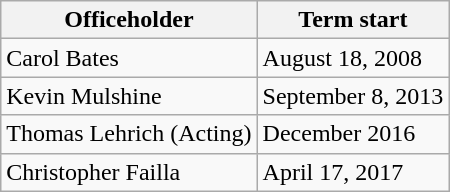<table class="wikitable sortable">
<tr style="vertical-align:bottom;">
<th>Officeholder</th>
<th>Term start</th>
</tr>
<tr>
<td>Carol Bates</td>
<td>August 18, 2008</td>
</tr>
<tr>
<td>Kevin Mulshine</td>
<td>September 8, 2013</td>
</tr>
<tr>
<td>Thomas Lehrich (Acting)</td>
<td>December 2016</td>
</tr>
<tr>
<td>Christopher Failla</td>
<td>April 17, 2017</td>
</tr>
</table>
